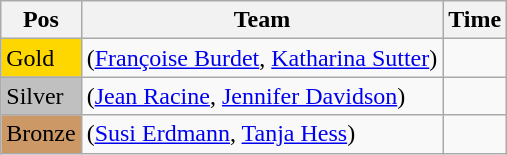<table class="wikitable">
<tr>
<th>Pos</th>
<th>Team</th>
<th>Time</th>
</tr>
<tr>
<td style="background:gold">Gold</td>
<td> (<a href='#'>Françoise Burdet</a>, <a href='#'>Katharina Sutter</a>)</td>
<td></td>
</tr>
<tr>
<td style="background:silver">Silver</td>
<td> (<a href='#'>Jean Racine</a>, <a href='#'>Jennifer Davidson</a>)</td>
<td></td>
</tr>
<tr>
<td style="background:#cc9966">Bronze</td>
<td> (<a href='#'>Susi Erdmann</a>, <a href='#'>Tanja Hess</a>)</td>
<td></td>
</tr>
</table>
